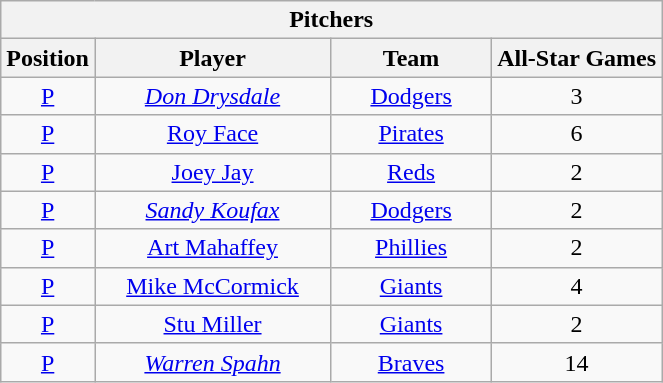<table class="wikitable" style="font-size: 100%; text-align:right;">
<tr>
<th colspan="4">Pitchers</th>
</tr>
<tr>
<th>Position</th>
<th width="150">Player</th>
<th width="100">Team</th>
<th>All-Star Games</th>
</tr>
<tr>
<td align="center"><a href='#'>P</a></td>
<td align="center"><em><a href='#'>Don Drysdale</a></em></td>
<td align="center"><a href='#'>Dodgers</a></td>
<td align="center">3</td>
</tr>
<tr>
<td align="center"><a href='#'>P</a></td>
<td align="center"><a href='#'>Roy Face</a></td>
<td align="center"><a href='#'>Pirates</a></td>
<td align="center">6</td>
</tr>
<tr>
<td align="center"><a href='#'>P</a></td>
<td align="center"><a href='#'>Joey Jay</a></td>
<td align="center"><a href='#'>Reds</a></td>
<td align="center">2</td>
</tr>
<tr>
<td align="center"><a href='#'>P</a></td>
<td align="center"><em><a href='#'>Sandy Koufax</a></em></td>
<td align="center"><a href='#'>Dodgers</a></td>
<td align="center">2</td>
</tr>
<tr>
<td align="center"><a href='#'>P</a></td>
<td align="center"><a href='#'>Art Mahaffey</a></td>
<td align="center"><a href='#'>Phillies</a></td>
<td align="center">2</td>
</tr>
<tr>
<td align="center"><a href='#'>P</a></td>
<td align="center"><a href='#'>Mike McCormick</a></td>
<td align="center"><a href='#'>Giants</a></td>
<td align="center">4</td>
</tr>
<tr>
<td align="center"><a href='#'>P</a></td>
<td align="center"><a href='#'>Stu Miller</a></td>
<td align="center"><a href='#'>Giants</a></td>
<td align="center">2</td>
</tr>
<tr>
<td align="center"><a href='#'>P</a></td>
<td align="center"><em><a href='#'>Warren Spahn</a></em></td>
<td align="center"><a href='#'>Braves</a></td>
<td align="center">14</td>
</tr>
</table>
